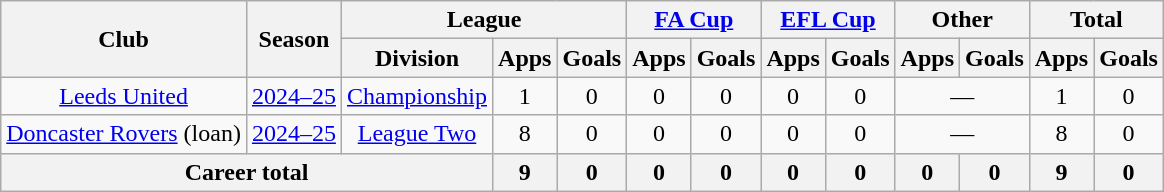<table class="wikitable" style="text-align: center;">
<tr>
<th rowspan="2">Club</th>
<th rowspan="2">Season</th>
<th colspan="3">League</th>
<th colspan="2"><a href='#'>FA Cup</a></th>
<th colspan="2"><a href='#'>EFL Cup</a></th>
<th colspan="2">Other</th>
<th colspan="2">Total</th>
</tr>
<tr>
<th>Division</th>
<th>Apps</th>
<th>Goals</th>
<th>Apps</th>
<th>Goals</th>
<th>Apps</th>
<th>Goals</th>
<th>Apps</th>
<th>Goals</th>
<th>Apps</th>
<th>Goals</th>
</tr>
<tr>
<td><a href='#'>Leeds United</a></td>
<td><a href='#'>2024–25</a></td>
<td><a href='#'>Championship</a></td>
<td>1</td>
<td>0</td>
<td>0</td>
<td>0</td>
<td>0</td>
<td>0</td>
<td colspan="2">—</td>
<td>1</td>
<td>0</td>
</tr>
<tr>
<td><a href='#'>Doncaster Rovers</a> (loan)</td>
<td><a href='#'>2024–25</a></td>
<td><a href='#'>League Two</a></td>
<td>8</td>
<td>0</td>
<td>0</td>
<td>0</td>
<td>0</td>
<td>0</td>
<td colspan="2">—</td>
<td>8</td>
<td>0</td>
</tr>
<tr>
<th colspan="3">Career total</th>
<th>9</th>
<th>0</th>
<th>0</th>
<th>0</th>
<th>0</th>
<th>0</th>
<th>0</th>
<th>0</th>
<th>9</th>
<th>0</th>
</tr>
</table>
